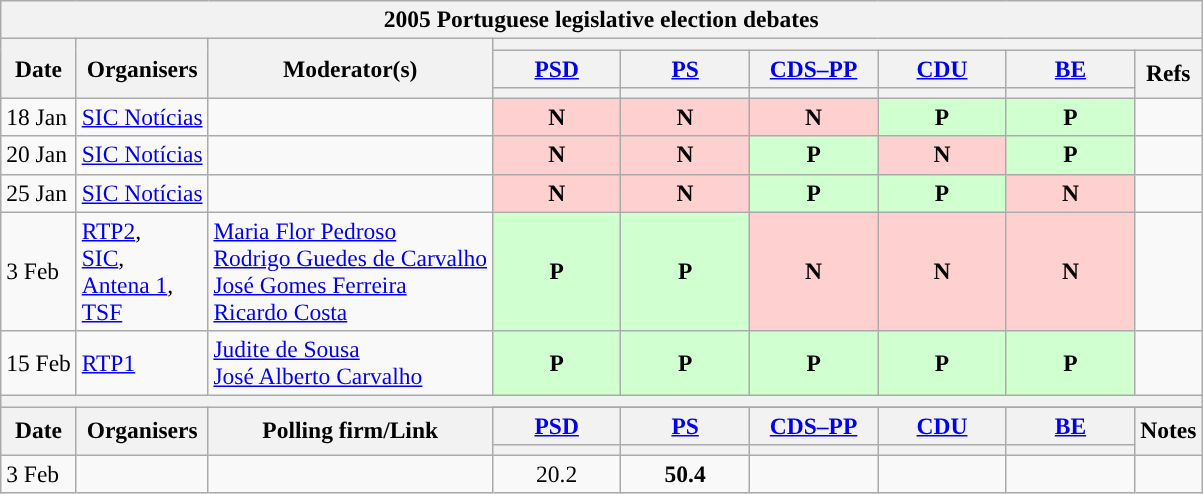<table class="wikitable" style="font-size:98%; text-align:center;">
<tr>
<th colspan="21">2005 Portuguese legislative election debates</th>
</tr>
<tr>
<th rowspan="3">Date</th>
<th rowspan="3">Organisers</th>
<th rowspan="3">Moderator(s)</th>
<th colspan="19">      </th>
</tr>
<tr>
<th scope="col" style="width:5em;"><a href='#'>PSD</a><br></th>
<th scope="col" style="width:5em;"><a href='#'>PS</a><br></th>
<th scope="col" style="width:5em;"><a href='#'>CDS–PP</a><br></th>
<th scope="col" style="width:5em;"><a href='#'>CDU</a><br></th>
<th scope="col" style="width:5em;"><a href='#'>BE</a><br></th>
<th rowspan="2">Refs</th>
</tr>
<tr>
<th style="background:"></th>
<th style="background:"></th>
<th style="background:"></th>
<th style="background:"></th>
<th style="background:"></th>
</tr>
<tr>
<td style="white-space:nowrap; text-align:left;">18 Jan</td>
<td style="white-space:nowrap; text-align:left;"><a href='#'>SIC Notícias</a></td>
<td style="white-space:nowrap; text-align:left;"></td>
<td style="background:#FFD0D0;"><strong>N</strong></td>
<td style="background:#FFD0D0;"><strong>N</strong></td>
<td style="background:#FFD0D0;"><strong>N</strong></td>
<td style="background:#D0FFD0;"><strong>P</strong></td>
<td style="background:#D0FFD0;"><strong>P</strong></td>
<td></td>
</tr>
<tr>
<td style="white-space:nowrap; text-align:left;">20 Jan</td>
<td style="white-space:nowrap; text-align:left;"><a href='#'>SIC Notícias</a></td>
<td style="white-space:nowrap; text-align:left;"></td>
<td style="background:#FFD0D0;"><strong>N</strong></td>
<td style="background:#FFD0D0;"><strong>N</strong></td>
<td style="background:#D0FFD0;"><strong>P</strong></td>
<td style="background:#FFD0D0;"><strong>N</strong></td>
<td style="background:#D0FFD0;"><strong>P</strong></td>
<td></td>
</tr>
<tr>
<td style="white-space:nowrap; text-align:left;">25 Jan</td>
<td style="white-space:nowrap; text-align:left;"><a href='#'>SIC Notícias</a></td>
<td style="white-space:nowrap; text-align:left;"></td>
<td style="background:#FFD0D0;"><strong>N</strong></td>
<td style="background:#FFD0D0;"><strong>N</strong></td>
<td style="background:#D0FFD0;"><strong>P</strong></td>
<td style="background:#D0FFD0;"><strong>P</strong></td>
<td style="background:#FFD0D0;"><strong>N</strong></td>
<td></td>
</tr>
<tr>
<td style="white-space:nowrap; text-align:left;">3 Feb</td>
<td style="white-space:nowrap; text-align:left;"><a href='#'>RTP2</a>,<br> <a href='#'>SIC</a>,<br><a href='#'>Antena 1</a>,<br><a href='#'>TSF</a></td>
<td style="white-space:nowrap; text-align:left;"><a href='#'>Maria Flor Pedroso</a><br><a href='#'>Rodrigo Guedes de Carvalho</a><br><a href='#'>José Gomes Ferreira</a><br><a href='#'>Ricardo Costa</a></td>
<td style="background:#D0FFD0;"><strong>P</strong></td>
<td style="background:#D0FFD0;"><strong>P</strong></td>
<td style="background:#FFD0D0;"><strong>N</strong></td>
<td style="background:#FFD0D0;"><strong>N</strong></td>
<td style="background:#FFD0D0;"><strong>N</strong></td>
<td></td>
</tr>
<tr>
<td style="white-space:nowrap; text-align:left;">15 Feb</td>
<td style="white-space:nowrap; text-align:left;"><a href='#'>RTP1</a></td>
<td style="white-space:nowrap; text-align:left;"><a href='#'>Judite de Sousa</a><br><a href='#'>José Alberto Carvalho</a></td>
<td style="background:#D0FFD0;"><strong>P</strong></td>
<td style="background:#D0FFD0;"><strong>P</strong></td>
<td style="background:#D0FFD0;"><strong>P</strong></td>
<td style="background:#D0FFD0;"><strong>P</strong></td>
<td style="background:#D0FFD0;"><strong>P</strong></td>
<td></td>
</tr>
<tr>
<th colspan="9"></th>
</tr>
<tr>
<th rowspan="3">Date</th>
<th rowspan="3">Organisers</th>
<th rowspan="3">Polling firm/Link</th>
</tr>
<tr>
<th scope="col" style="width:5em;"><a href='#'>PSD</a></th>
<th scope="col" style="width:5em;"><a href='#'>PS</a></th>
<th scope="col" style="width:5em;"><a href='#'>CDS–PP</a></th>
<th scope="col" style="width:5em;"><a href='#'>CDU</a></th>
<th scope="col" style="width:5em;"><a href='#'>BE</a></th>
<th rowspan="2">Notes</th>
</tr>
<tr>
<th style="background:"></th>
<th style="background:"></th>
<th style="background:"></th>
<th style="background:"></th>
<th style="background:"></th>
</tr>
<tr>
<td style="white-space:nowrap; text-align:left;">3 Feb</td>
<td style="white-space:nowrap; text-align:left;"></td>
<td></td>
<td>20.2</td>
<td><strong>50.4</strong></td>
<td></td>
<td></td>
<td></td>
<td></td>
</tr>
</table>
